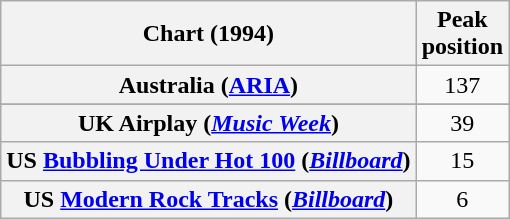<table class="wikitable sortable plainrowheaders">
<tr>
<th>Chart (1994)</th>
<th>Peak<br>position</th>
</tr>
<tr>
<th scope="row">Australia (<a href='#'>ARIA</a>)</th>
<td align="center">137</td>
</tr>
<tr>
</tr>
<tr>
<th scope="row">UK Airplay (<em><a href='#'>Music Week</a></em>)</th>
<td align="center">39</td>
</tr>
<tr>
<th scope="row">US <a href='#'>Bubbling Under Hot 100</a> (<em><a href='#'>Billboard</a></em>)</th>
<td style="text-align:center;">15</td>
</tr>
<tr>
<th scope="row">US <a href='#'>Modern Rock Tracks</a> (<em><a href='#'>Billboard</a></em>)</th>
<td style="text-align:center;">6</td>
</tr>
</table>
